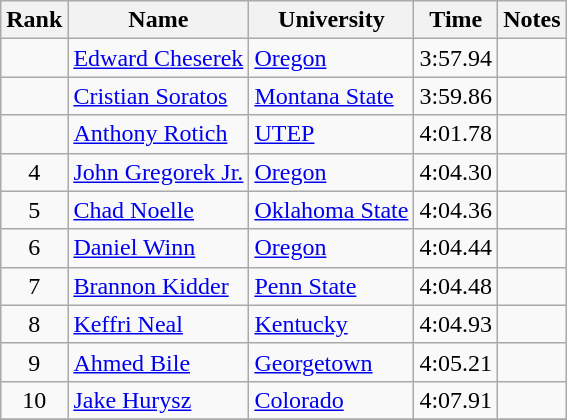<table class="wikitable sortable" style="text-align:center">
<tr>
<th>Rank</th>
<th>Name</th>
<th>University</th>
<th>Time</th>
<th>Notes</th>
</tr>
<tr>
<td></td>
<td align=left><a href='#'>Edward Cheserek</a></td>
<td align=left><a href='#'>Oregon</a></td>
<td>3:57.94</td>
<td></td>
</tr>
<tr>
<td></td>
<td align=left><a href='#'>Cristian Soratos</a> </td>
<td align=left><a href='#'>Montana State</a></td>
<td>3:59.86</td>
<td></td>
</tr>
<tr>
<td></td>
<td align=left><a href='#'>Anthony Rotich</a></td>
<td align=left><a href='#'>UTEP</a></td>
<td>4:01.78</td>
<td></td>
</tr>
<tr>
<td>4</td>
<td align=left><a href='#'>John Gregorek Jr.</a></td>
<td align=left><a href='#'>Oregon</a></td>
<td>4:04.30</td>
<td></td>
</tr>
<tr>
<td>5</td>
<td align=left><a href='#'>Chad Noelle</a></td>
<td align=left><a href='#'>Oklahoma State</a></td>
<td>4:04.36</td>
<td></td>
</tr>
<tr>
<td>6</td>
<td align=left><a href='#'>Daniel Winn</a></td>
<td align=left><a href='#'>Oregon</a></td>
<td>4:04.44</td>
<td></td>
</tr>
<tr>
<td>7</td>
<td align=left><a href='#'>Brannon Kidder</a></td>
<td align=left><a href='#'>Penn State</a></td>
<td>4:04.48</td>
<td></td>
</tr>
<tr>
<td>8</td>
<td align=left><a href='#'>Keffri Neal</a></td>
<td align=left><a href='#'>Kentucky</a></td>
<td>4:04.93</td>
<td></td>
</tr>
<tr>
<td>9</td>
<td align=left><a href='#'>Ahmed Bile</a></td>
<td align=left><a href='#'>Georgetown</a></td>
<td>4:05.21</td>
<td></td>
</tr>
<tr>
<td>10</td>
<td align=left><a href='#'>Jake Hurysz</a></td>
<td align=left><a href='#'>Colorado</a></td>
<td>4:07.91</td>
<td></td>
</tr>
<tr>
</tr>
</table>
